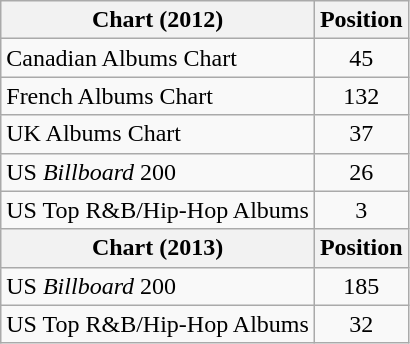<table class="wikitable sortable">
<tr>
<th scope="col">Chart (2012)</th>
<th scope="col">Position</th>
</tr>
<tr>
<td>Canadian Albums Chart</td>
<td style="text-align:center;">45</td>
</tr>
<tr>
<td>French Albums Chart</td>
<td style="text-align:center;">132</td>
</tr>
<tr>
<td>UK Albums Chart</td>
<td style="text-align:center;">37</td>
</tr>
<tr>
<td>US <em>Billboard</em> 200</td>
<td style="text-align:center;">26</td>
</tr>
<tr>
<td>US Top R&B/Hip-Hop Albums</td>
<td style="text-align:center;">3</td>
</tr>
<tr>
<th scope="col">Chart (2013)</th>
<th scope="col">Position</th>
</tr>
<tr>
<td>US <em>Billboard</em> 200</td>
<td style="text-align:center;">185</td>
</tr>
<tr>
<td>US Top R&B/Hip-Hop Albums</td>
<td style="text-align:center;">32</td>
</tr>
</table>
